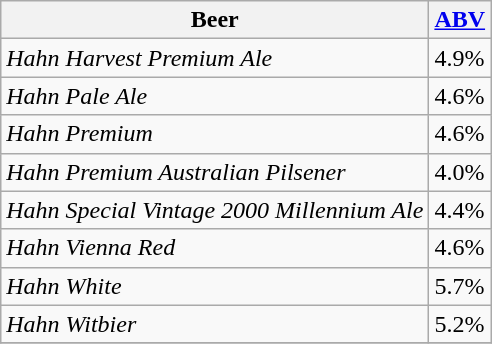<table class="wikitable">
<tr>
<th>Beer</th>
<th><a href='#'>ABV</a></th>
</tr>
<tr>
<td><em>Hahn Harvest Premium Ale</em></td>
<td>4.9%</td>
</tr>
<tr>
<td><em>Hahn Pale Ale</em></td>
<td>4.6%</td>
</tr>
<tr>
<td><em>Hahn Premium</em></td>
<td>4.6%</td>
</tr>
<tr>
<td><em>Hahn Premium Australian Pilsener</em></td>
<td>4.0%</td>
</tr>
<tr>
<td><em>Hahn Special Vintage 2000 Millennium Ale</em></td>
<td>4.4%</td>
</tr>
<tr>
<td><em>Hahn Vienna Red</em></td>
<td>4.6%</td>
</tr>
<tr>
<td><em>Hahn White</em></td>
<td>5.7%</td>
</tr>
<tr>
<td><em>Hahn Witbier</em></td>
<td>5.2%</td>
</tr>
<tr>
</tr>
</table>
